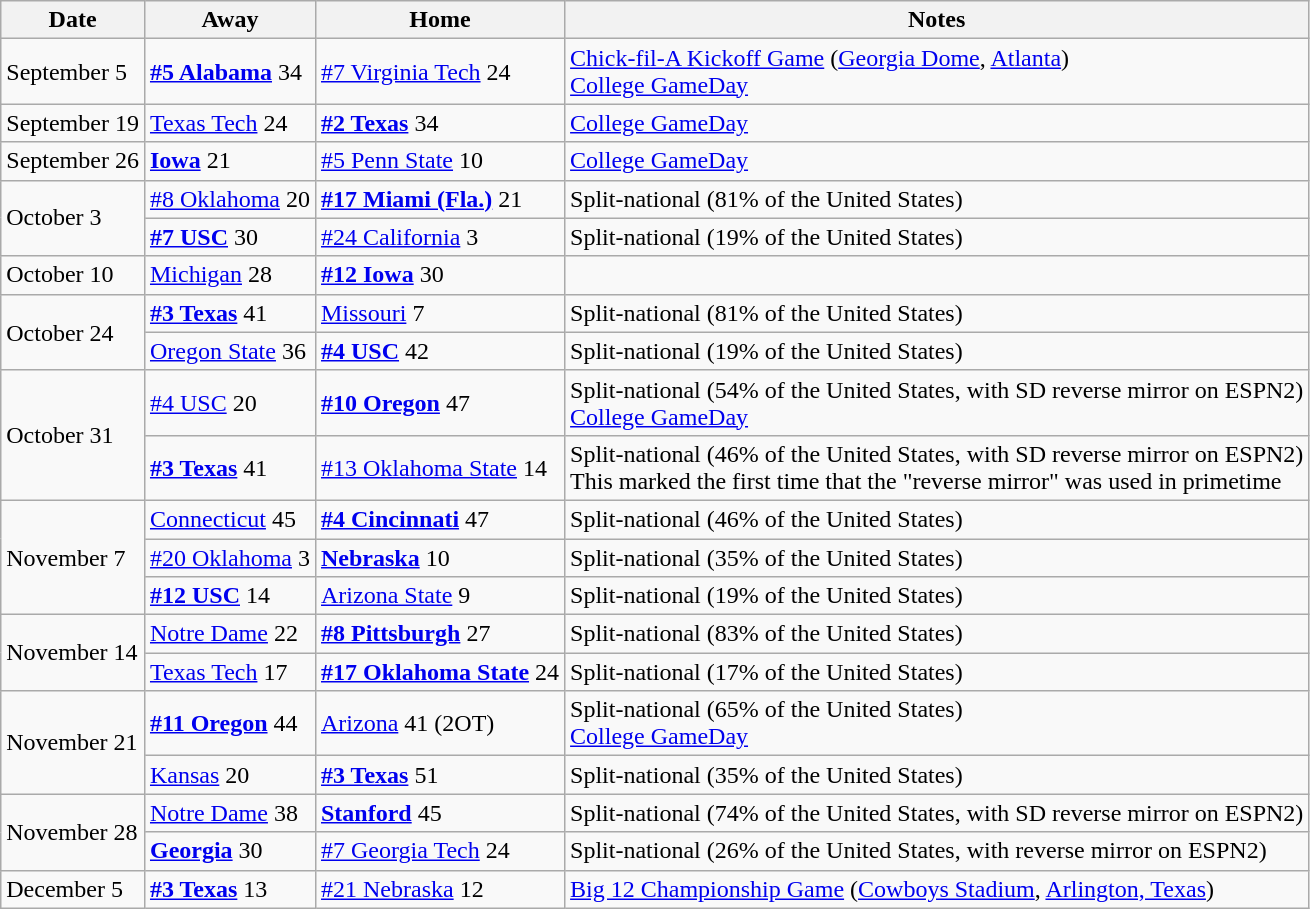<table class="wikitable sortable">
<tr>
<th>Date</th>
<th>Away</th>
<th>Home</th>
<th>Notes</th>
</tr>
<tr>
<td>September 5</td>
<td><strong><a href='#'>#5 Alabama</a></strong> 34</td>
<td><a href='#'>#7 Virginia Tech</a> 24</td>
<td><a href='#'>Chick-fil-A Kickoff Game</a> (<a href='#'>Georgia Dome</a>, <a href='#'>Atlanta</a>)<br><a href='#'>College GameDay</a></td>
</tr>
<tr>
<td>September 19</td>
<td><a href='#'>Texas Tech</a> 24</td>
<td><strong><a href='#'>#2 Texas</a></strong> 34</td>
<td><a href='#'>College GameDay</a></td>
</tr>
<tr>
<td>September 26</td>
<td><strong><a href='#'>Iowa</a></strong> 21</td>
<td><a href='#'>#5 Penn State</a> 10</td>
<td><a href='#'>College GameDay</a></td>
</tr>
<tr>
<td rowspan="2">October 3</td>
<td><a href='#'>#8 Oklahoma</a> 20</td>
<td><strong><a href='#'>#17 Miami (Fla.)</a></strong> 21</td>
<td>Split-national (81% of the United States)</td>
</tr>
<tr>
<td><strong><a href='#'>#7 USC</a></strong> 30</td>
<td><a href='#'>#24 California</a> 3</td>
<td>Split-national (19% of the United States)</td>
</tr>
<tr>
<td>October 10</td>
<td><a href='#'>Michigan</a> 28</td>
<td><strong><a href='#'>#12 Iowa</a></strong> 30</td>
<td></td>
</tr>
<tr>
<td rowspan="2">October 24</td>
<td><strong><a href='#'>#3 Texas</a></strong> 41</td>
<td><a href='#'>Missouri</a> 7</td>
<td>Split-national (81% of the United States)</td>
</tr>
<tr>
<td><a href='#'>Oregon State</a> 36</td>
<td><strong><a href='#'>#4 USC</a></strong> 42</td>
<td>Split-national (19% of the United States)</td>
</tr>
<tr>
<td rowspan="2">October 31</td>
<td><a href='#'>#4 USC</a> 20</td>
<td><strong><a href='#'>#10 Oregon</a></strong> 47</td>
<td>Split-national (54% of the United States, with SD reverse mirror on ESPN2)<br><a href='#'>College GameDay</a></td>
</tr>
<tr>
<td><strong><a href='#'>#3 Texas</a></strong> 41</td>
<td><a href='#'>#13 Oklahoma State</a> 14</td>
<td>Split-national (46% of the United States, with SD reverse mirror on ESPN2)<br>This marked the first time that the "reverse mirror" was used in primetime</td>
</tr>
<tr>
<td rowspan="3">November 7</td>
<td><a href='#'>Connecticut</a> 45</td>
<td><strong><a href='#'>#4 Cincinnati</a></strong> 47</td>
<td>Split-national (46% of the United States)</td>
</tr>
<tr>
<td><a href='#'>#20 Oklahoma</a> 3</td>
<td><strong><a href='#'>Nebraska</a></strong> 10</td>
<td>Split-national (35% of the United States)</td>
</tr>
<tr>
<td><strong><a href='#'>#12 USC</a></strong> 14</td>
<td><a href='#'>Arizona State</a> 9</td>
<td>Split-national (19% of the United States)</td>
</tr>
<tr>
<td rowspan="2">November 14</td>
<td><a href='#'>Notre Dame</a> 22</td>
<td><strong><a href='#'>#8 Pittsburgh</a></strong> 27</td>
<td>Split-national (83% of the United States)</td>
</tr>
<tr>
<td><a href='#'>Texas Tech</a> 17</td>
<td><strong><a href='#'>#17 Oklahoma State</a></strong> 24</td>
<td>Split-national (17% of the United States)</td>
</tr>
<tr>
<td rowspan="2">November 21</td>
<td><strong><a href='#'>#11 Oregon</a></strong> 44</td>
<td><a href='#'>Arizona</a> 41 (2OT)</td>
<td>Split-national (65% of the United States)<br><a href='#'>College GameDay</a></td>
</tr>
<tr>
<td><a href='#'>Kansas</a> 20</td>
<td><strong><a href='#'>#3 Texas</a></strong> 51</td>
<td>Split-national (35% of the United States)</td>
</tr>
<tr>
<td rowspan="2">November 28</td>
<td><a href='#'>Notre Dame</a> 38</td>
<td><strong><a href='#'>Stanford</a></strong> 45</td>
<td>Split-national (74% of the United States, with SD reverse mirror on ESPN2)</td>
</tr>
<tr>
<td><strong><a href='#'>Georgia</a></strong> 30</td>
<td><a href='#'>#7 Georgia Tech</a> 24</td>
<td>Split-national (26% of the United States, with reverse mirror on ESPN2)</td>
</tr>
<tr>
<td>December 5</td>
<td><strong><a href='#'>#3 Texas</a></strong> 13</td>
<td><a href='#'>#21 Nebraska</a> 12</td>
<td><a href='#'>Big 12 Championship Game</a> (<a href='#'>Cowboys Stadium</a>, <a href='#'>Arlington, Texas</a>)</td>
</tr>
</table>
